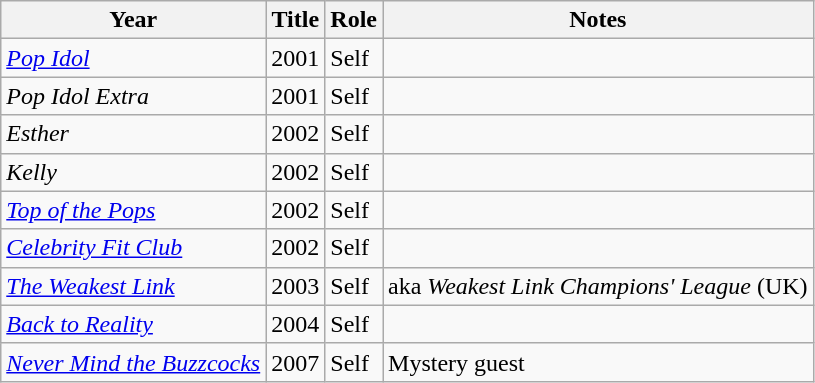<table class="wikitable sortable">
<tr>
<th>Year</th>
<th>Title</th>
<th>Role</th>
<th>Notes</th>
</tr>
<tr>
<td><em><a href='#'>Pop Idol</a></em></td>
<td>2001</td>
<td>Self</td>
<td></td>
</tr>
<tr>
<td><em>Pop Idol Extra</em></td>
<td>2001</td>
<td>Self</td>
<td></td>
</tr>
<tr>
<td><em>Esther</em></td>
<td>2002</td>
<td>Self</td>
<td></td>
</tr>
<tr>
<td><em>Kelly</em></td>
<td>2002</td>
<td>Self</td>
<td></td>
</tr>
<tr>
<td><em><a href='#'>Top of the Pops</a></em></td>
<td>2002</td>
<td>Self</td>
<td></td>
</tr>
<tr>
<td><em><a href='#'>Celebrity Fit Club</a></em></td>
<td>2002</td>
<td>Self</td>
<td></td>
</tr>
<tr>
<td><em><a href='#'>The Weakest Link</a></em></td>
<td>2003</td>
<td>Self</td>
<td>aka <em>Weakest Link Champions' League</em> (UK)</td>
</tr>
<tr>
<td><em><a href='#'>Back to Reality</a></em></td>
<td>2004</td>
<td>Self</td>
<td></td>
</tr>
<tr>
<td><em><a href='#'>Never Mind the Buzzcocks</a></em></td>
<td>2007</td>
<td>Self</td>
<td>Mystery guest</td>
</tr>
</table>
